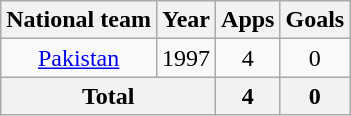<table class="wikitable" style="text-align:center">
<tr>
<th>National team</th>
<th>Year</th>
<th>Apps</th>
<th>Goals</th>
</tr>
<tr>
<td><a href='#'>Pakistan</a></td>
<td>1997</td>
<td>4</td>
<td>0</td>
</tr>
<tr>
<th colspan="2">Total</th>
<th>4</th>
<th>0</th>
</tr>
</table>
